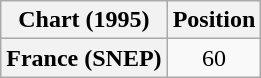<table class="wikitable plainrowheaders" style="text-align:center">
<tr>
<th>Chart (1995)</th>
<th>Position</th>
</tr>
<tr>
<th scope="row">France (SNEP)</th>
<td>60</td>
</tr>
</table>
